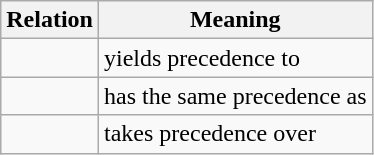<table class="wikitable">
<tr>
<th>Relation</th>
<th>Meaning</th>
</tr>
<tr>
<td></td>
<td> yields precedence to </td>
</tr>
<tr>
<td></td>
<td> has the same precedence as </td>
</tr>
<tr>
<td></td>
<td> takes precedence over </td>
</tr>
</table>
